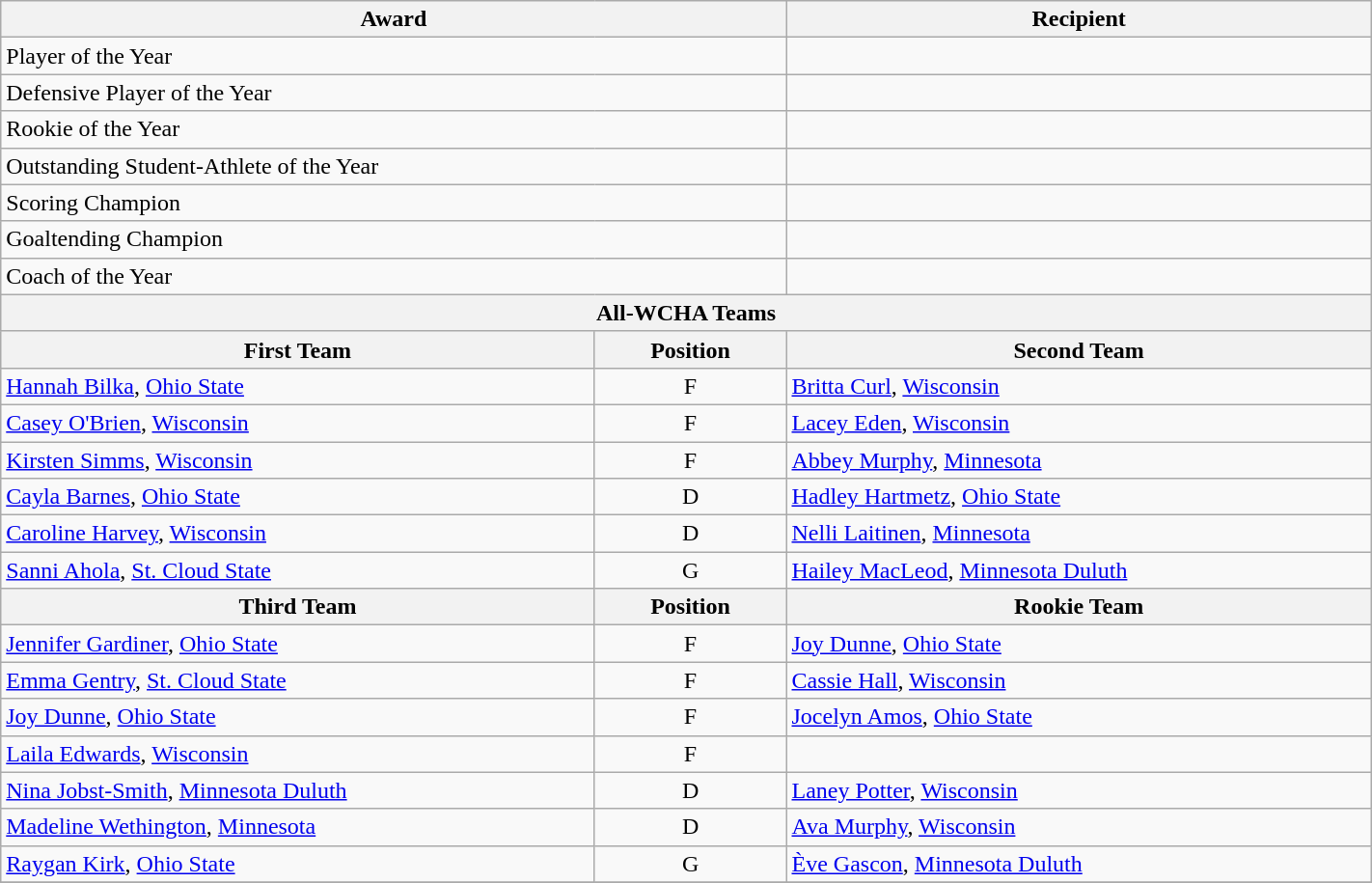<table class="wikitable" width=75%>
<tr>
<th colspan=2>Award</th>
<th>Recipient</th>
</tr>
<tr>
<td colspan=2>Player of the Year</td>
<td></td>
</tr>
<tr>
<td colspan=2>Defensive Player of the Year</td>
<td></td>
</tr>
<tr>
<td colspan=2>Rookie of the Year</td>
<td></td>
</tr>
<tr>
<td colspan=2>Outstanding Student-Athlete of the Year</td>
<td></td>
</tr>
<tr>
<td colspan=2>Scoring Champion</td>
<td></td>
</tr>
<tr>
<td colspan=2>Goaltending Champion</td>
<td></td>
</tr>
<tr>
<td colspan=2>Coach of the Year</td>
<td></td>
</tr>
<tr>
<th colspan=3>All-WCHA Teams</th>
</tr>
<tr>
<th>First Team</th>
<th>  Position  </th>
<th>Second Team</th>
</tr>
<tr>
<td><a href='#'>Hannah Bilka</a>, <a href='#'>Ohio State</a></td>
<td align=center>F</td>
<td><a href='#'>Britta Curl</a>, <a href='#'>Wisconsin</a></td>
</tr>
<tr>
<td><a href='#'>Casey O'Brien</a>, <a href='#'>Wisconsin</a></td>
<td align=center>F</td>
<td><a href='#'>Lacey Eden</a>, <a href='#'>Wisconsin</a></td>
</tr>
<tr>
<td><a href='#'>Kirsten Simms</a>, <a href='#'>Wisconsin</a></td>
<td align=center>F</td>
<td><a href='#'>Abbey Murphy</a>, <a href='#'>Minnesota</a></td>
</tr>
<tr>
<td><a href='#'>Cayla Barnes</a>, <a href='#'>Ohio State</a></td>
<td align=center>D</td>
<td><a href='#'>Hadley Hartmetz</a>, <a href='#'>Ohio State</a></td>
</tr>
<tr>
<td><a href='#'>Caroline Harvey</a>, <a href='#'>Wisconsin</a></td>
<td align=center>D</td>
<td><a href='#'>Nelli Laitinen</a>, <a href='#'>Minnesota</a></td>
</tr>
<tr>
<td><a href='#'>Sanni Ahola</a>, <a href='#'>St. Cloud State</a></td>
<td align=center>G</td>
<td><a href='#'>Hailey MacLeod</a>, <a href='#'>Minnesota Duluth</a></td>
</tr>
<tr>
<th>Third Team</th>
<th>  Position  </th>
<th>Rookie Team</th>
</tr>
<tr>
<td><a href='#'>Jennifer Gardiner</a>, <a href='#'>Ohio State</a></td>
<td align=center>F</td>
<td><a href='#'>Joy Dunne</a>, <a href='#'>Ohio State</a></td>
</tr>
<tr>
<td><a href='#'>Emma Gentry</a>, <a href='#'>St. Cloud State</a></td>
<td align=center>F</td>
<td><a href='#'>Cassie Hall</a>, <a href='#'>Wisconsin</a></td>
</tr>
<tr>
<td><a href='#'>Joy Dunne</a>, <a href='#'>Ohio State</a></td>
<td align=center>F</td>
<td><a href='#'>Jocelyn Amos</a>, <a href='#'>Ohio State</a></td>
</tr>
<tr>
<td><a href='#'>Laila Edwards</a>, <a href='#'>Wisconsin</a></td>
<td align=center>F</td>
<td></td>
</tr>
<tr>
<td><a href='#'>Nina Jobst-Smith</a>, <a href='#'>Minnesota Duluth</a></td>
<td align=center>D</td>
<td><a href='#'>Laney Potter</a>, <a href='#'>Wisconsin</a></td>
</tr>
<tr>
<td><a href='#'>Madeline Wethington</a>, <a href='#'>Minnesota</a></td>
<td align=center>D</td>
<td><a href='#'>Ava Murphy</a>, <a href='#'>Wisconsin</a></td>
</tr>
<tr>
<td><a href='#'>Raygan Kirk</a>, <a href='#'>Ohio State</a></td>
<td align=center>G</td>
<td><a href='#'>Ève Gascon</a>, <a href='#'>Minnesota Duluth</a></td>
</tr>
<tr>
</tr>
</table>
